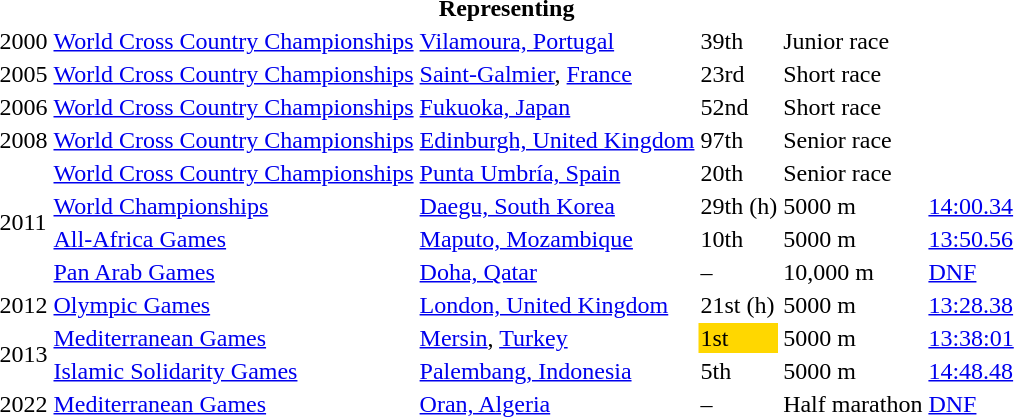<table>
<tr>
<th colspan="6">Representing </th>
</tr>
<tr>
<td>2000</td>
<td><a href='#'>World Cross Country Championships</a></td>
<td><a href='#'>Vilamoura, Portugal</a></td>
<td>39th</td>
<td>Junior race</td>
<td></td>
</tr>
<tr>
<td>2005</td>
<td><a href='#'>World Cross Country Championships</a></td>
<td><a href='#'>Saint-Galmier</a>, <a href='#'>France</a></td>
<td>23rd</td>
<td>Short race</td>
<td></td>
</tr>
<tr>
<td>2006</td>
<td><a href='#'>World Cross Country Championships</a></td>
<td><a href='#'>Fukuoka, Japan</a></td>
<td>52nd</td>
<td>Short race</td>
<td></td>
</tr>
<tr>
<td>2008</td>
<td><a href='#'>World Cross Country Championships</a></td>
<td><a href='#'>Edinburgh, United Kingdom</a></td>
<td>97th</td>
<td>Senior race</td>
<td></td>
</tr>
<tr>
<td rowspan=4>2011</td>
<td><a href='#'>World Cross Country Championships</a></td>
<td><a href='#'>Punta Umbría, Spain</a></td>
<td>20th</td>
<td>Senior race</td>
<td></td>
</tr>
<tr>
<td><a href='#'>World Championships</a></td>
<td><a href='#'>Daegu, South Korea</a></td>
<td>29th (h)</td>
<td>5000 m</td>
<td><a href='#'>14:00.34</a></td>
</tr>
<tr>
<td><a href='#'>All-Africa Games</a></td>
<td><a href='#'>Maputo, Mozambique</a></td>
<td>10th</td>
<td>5000 m</td>
<td><a href='#'>13:50.56</a></td>
</tr>
<tr>
<td><a href='#'>Pan Arab Games</a></td>
<td><a href='#'>Doha, Qatar</a></td>
<td>–</td>
<td>10,000 m</td>
<td><a href='#'>DNF</a></td>
</tr>
<tr>
<td>2012</td>
<td><a href='#'>Olympic Games</a></td>
<td><a href='#'>London, United Kingdom</a></td>
<td>21st (h)</td>
<td>5000 m</td>
<td><a href='#'>13:28.38</a></td>
</tr>
<tr>
<td rowspan=2>2013</td>
<td><a href='#'>Mediterranean Games</a></td>
<td><a href='#'>Mersin</a>, <a href='#'>Turkey</a></td>
<td bgcolor="gold">1st</td>
<td>5000 m</td>
<td><a href='#'>13:38:01</a></td>
</tr>
<tr>
<td><a href='#'>Islamic Solidarity Games</a></td>
<td><a href='#'>Palembang, Indonesia</a></td>
<td>5th</td>
<td>5000 m</td>
<td><a href='#'>14:48.48</a></td>
</tr>
<tr>
<td>2022</td>
<td><a href='#'>Mediterranean Games</a></td>
<td><a href='#'>Oran, Algeria</a></td>
<td>–</td>
<td>Half marathon</td>
<td><a href='#'>DNF</a></td>
</tr>
</table>
